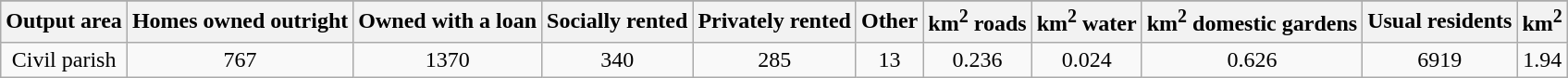<table class="wikitable">
<tr>
</tr>
<tr>
<th>Output area</th>
<th>Homes owned outright</th>
<th>Owned with a loan</th>
<th>Socially rented</th>
<th>Privately rented</th>
<th>Other</th>
<th>km<sup>2</sup> roads</th>
<th>km<sup>2</sup> water</th>
<th>km<sup>2</sup>  domestic gardens</th>
<th>Usual residents</th>
<th>km<sup>2</sup></th>
</tr>
<tr align=center>
<td>Civil parish</td>
<td>767</td>
<td>1370</td>
<td>340</td>
<td>285</td>
<td>13</td>
<td>0.236</td>
<td>0.024</td>
<td>0.626</td>
<td>6919</td>
<td>1.94</td>
</tr>
</table>
